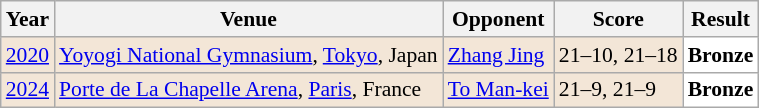<table class="sortable wikitable" style="font-size: 90%;">
<tr>
<th>Year</th>
<th>Venue</th>
<th>Opponent</th>
<th>Score</th>
<th>Result</th>
</tr>
<tr style="background:#F3E6D7">
<td align="center"><a href='#'>2020</a></td>
<td align="left"><a href='#'>Yoyogi National Gymnasium</a>, <a href='#'>Tokyo</a>, Japan</td>
<td align="left"> <a href='#'>Zhang Jing</a></td>
<td align="left">21–10, 21–18</td>
<td style="text-align:left; background:white"> <strong>Bronze</strong></td>
</tr>
<tr style="background:#F3E6D7">
<td align="center"><a href='#'>2024</a></td>
<td align="left"><a href='#'>Porte de La Chapelle Arena</a>, <a href='#'>Paris</a>, France</td>
<td align="left"> <a href='#'>To Man-kei</a></td>
<td align="left">21–9, 21–9</td>
<td style="text-align:left; background:white"> <strong>Bronze</strong></td>
</tr>
</table>
